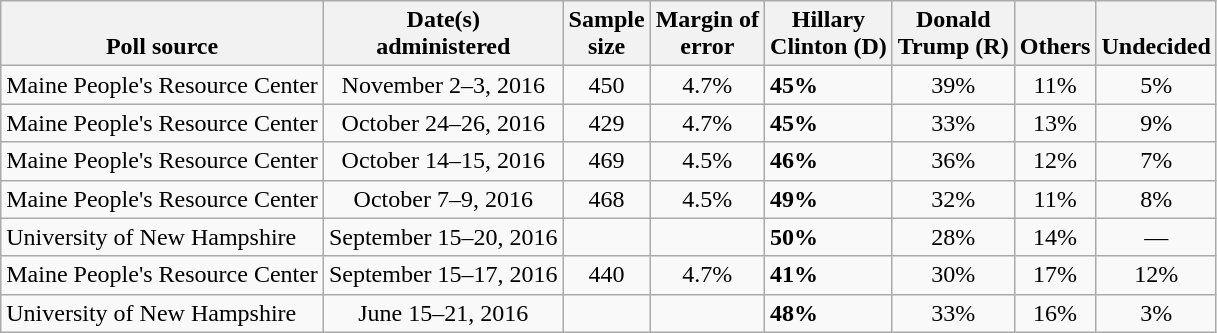<table class="wikitable">
<tr valign= bottom>
<th>Poll source</th>
<th>Date(s)<br>administered</th>
<th class=small>Sample<br>size</th>
<th>Margin of<br>error</th>
<th>Hillary<br>Clinton (D)</th>
<th>Donald<br>Trump (R)</th>
<th>Others</th>
<th>Undecided</th>
</tr>
<tr>
<td>Maine People's Resource Center</td>
<td align="center">November 2–3, 2016</td>
<td align="center">450</td>
<td align="center">4.7%</td>
<td><strong>45%</strong></td>
<td align="center">39%</td>
<td align="center">11%</td>
<td align="center">5%</td>
</tr>
<tr>
<td>Maine People's Resource Center</td>
<td align="center">October 24–26, 2016</td>
<td align="center">429</td>
<td align="center">4.7%</td>
<td><strong>45%</strong></td>
<td align="center">33%</td>
<td align="center">13%</td>
<td align="center">9%</td>
</tr>
<tr>
<td>Maine People's Resource Center</td>
<td align="center">October 14–15, 2016</td>
<td align="center">469</td>
<td align="center">4.5%</td>
<td><strong>46%</strong></td>
<td align="center">36%</td>
<td align="center">12%</td>
<td align="center">7%</td>
</tr>
<tr>
<td>Maine People's Resource Center</td>
<td align="center">October 7–9, 2016</td>
<td align="center">468</td>
<td align="center">4.5%</td>
<td><strong>49%</strong></td>
<td align="center">32%</td>
<td align="center">11%</td>
<td align="center">8%</td>
</tr>
<tr>
<td>University of New Hampshire</td>
<td align=center>September 15–20, 2016</td>
<td align=center></td>
<td align=center></td>
<td><strong>50%</strong></td>
<td align=center>28%</td>
<td align=center>14%</td>
<td align=center>—</td>
</tr>
<tr>
<td>Maine People's Resource Center</td>
<td align=center>September 15–17, 2016</td>
<td align=center>440</td>
<td align=center>4.7%</td>
<td><strong>41%</strong></td>
<td align=center>30%</td>
<td align=center>17%</td>
<td align=center>12%</td>
</tr>
<tr>
<td>University of New Hampshire</td>
<td align=center>June 15–21, 2016</td>
<td align=center></td>
<td align=center></td>
<td><strong>48%</strong></td>
<td align=center>33%</td>
<td align=center>16%</td>
<td align=center>3%</td>
</tr>
</table>
